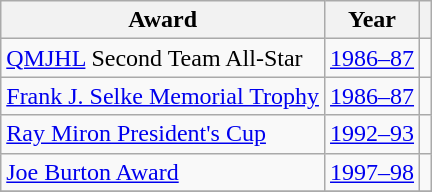<table class="wikitable">
<tr>
<th>Award</th>
<th>Year</th>
<th></th>
</tr>
<tr>
<td><a href='#'>QMJHL</a> Second Team All-Star</td>
<td><a href='#'>1986–87</a></td>
<td></td>
</tr>
<tr>
<td><a href='#'>Frank J. Selke Memorial Trophy</a></td>
<td><a href='#'>1986–87</a></td>
<td></td>
</tr>
<tr>
<td><a href='#'>Ray Miron President's Cup</a></td>
<td><a href='#'>1992–93</a></td>
<td></td>
</tr>
<tr>
<td><a href='#'>Joe Burton Award</a></td>
<td><a href='#'>1997–98</a></td>
<td></td>
</tr>
<tr>
</tr>
</table>
